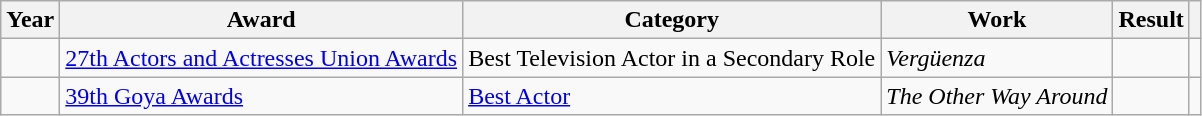<table class="wikitable sortable plainrowheaders">
<tr>
<th>Year</th>
<th>Award</th>
<th>Category</th>
<th>Work</th>
<th>Result</th>
<th scope="col" class="unsortable"></th>
</tr>
<tr>
<td></td>
<td><a href='#'>27th Actors and Actresses Union Awards</a></td>
<td>Best Television Actor in a Secondary Role</td>
<td><em>Vergüenza</em></td>
<td></td>
<td></td>
</tr>
<tr>
<td></td>
<td><a href='#'>39th Goya Awards</a></td>
<td><a href='#'>Best Actor</a></td>
<td><em>The Other Way Around</em></td>
<td></td>
<td></td>
</tr>
</table>
